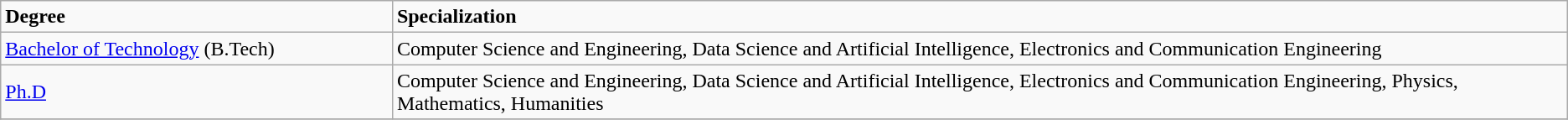<table class="wikitable">
<tr>
<td style="width:25%;"><strong>Degree</strong></td>
<td><strong>Specialization</strong></td>
</tr>
<tr>
<td style="width:25%;"><a href='#'>Bachelor of Technology</a> (B.Tech)</td>
<td>Computer Science and Engineering, Data Science and Artificial Intelligence, Electronics and Communication Engineering</td>
</tr>
<tr>
<td style="width:25%;"><a href='#'>Ph.D</a></td>
<td>Computer Science and Engineering, Data Science and Artificial Intelligence, Electronics and Communication Engineering, Physics, Mathematics, Humanities</td>
</tr>
<tr>
</tr>
</table>
